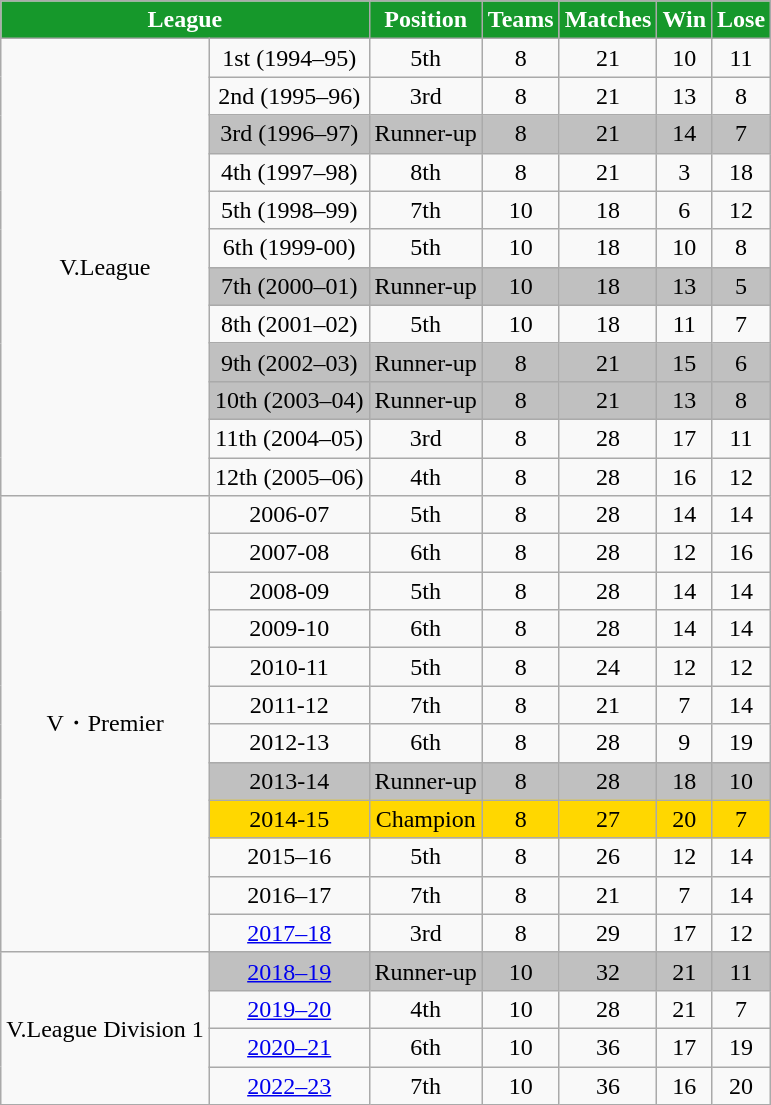<table class="wikitable" style="text-align:center" border="1">
<tr>
<th style="width=200; color:#FFFFFF; background-color:#16982B" colspan=2>League</th>
<th style="width=100; color:#FFFFFF; background-color:#16982B">Position</th>
<th style="width=60; color:#FFFFFF; background-color:#16982B">Teams</th>
<th style="width=60; color:#FFFFFF; background-color:#16982B">Matches</th>
<th style="width=60; color:#FFFFFF; background-color:#16982B">Win</th>
<th style="width=60; color:#FFFFFF; background-color:#16982B">Lose</th>
</tr>
<tr>
<td rowspan=12>V.League</td>
<td>1st (1994–95)</td>
<td>5th</td>
<td>8</td>
<td>21</td>
<td>10</td>
<td>11</td>
</tr>
<tr>
<td>2nd (1995–96)</td>
<td>3rd</td>
<td>8</td>
<td>21</td>
<td>13</td>
<td>8</td>
</tr>
<tr bgcolor=silver>
<td>3rd (1996–97)</td>
<td>Runner-up</td>
<td>8</td>
<td>21</td>
<td>14</td>
<td>7</td>
</tr>
<tr>
<td>4th (1997–98)</td>
<td>8th</td>
<td>8</td>
<td>21</td>
<td>3</td>
<td>18</td>
</tr>
<tr>
<td>5th (1998–99)</td>
<td>7th</td>
<td>10</td>
<td>18</td>
<td>6</td>
<td>12</td>
</tr>
<tr>
<td>6th (1999-00)</td>
<td>5th</td>
<td>10</td>
<td>18</td>
<td>10</td>
<td>8</td>
</tr>
<tr bgcolor=silver>
<td>7th (2000–01)</td>
<td>Runner-up</td>
<td>10</td>
<td>18</td>
<td>13</td>
<td>5</td>
</tr>
<tr>
<td>8th (2001–02)</td>
<td>5th</td>
<td>10</td>
<td>18</td>
<td>11</td>
<td>7</td>
</tr>
<tr bgcolor=silver>
<td>9th (2002–03)</td>
<td>Runner-up</td>
<td>8</td>
<td>21</td>
<td>15</td>
<td>6</td>
</tr>
<tr bgcolor=silver>
<td>10th (2003–04)</td>
<td>Runner-up</td>
<td>8</td>
<td>21</td>
<td>13</td>
<td>8</td>
</tr>
<tr>
<td>11th (2004–05)</td>
<td>3rd</td>
<td>8</td>
<td>28</td>
<td>17</td>
<td>11</td>
</tr>
<tr>
<td>12th (2005–06)</td>
<td>4th</td>
<td>8</td>
<td>28</td>
<td>16</td>
<td>12</td>
</tr>
<tr>
<td rowspan=12>V・Premier</td>
<td>2006-07</td>
<td>5th</td>
<td>8</td>
<td>28</td>
<td>14</td>
<td>14</td>
</tr>
<tr>
<td>2007-08</td>
<td>6th</td>
<td>8</td>
<td>28</td>
<td>12</td>
<td>16</td>
</tr>
<tr>
<td>2008-09</td>
<td>5th</td>
<td>8</td>
<td>28</td>
<td>14</td>
<td>14</td>
</tr>
<tr>
<td>2009-10</td>
<td>6th</td>
<td>8</td>
<td>28</td>
<td>14</td>
<td>14</td>
</tr>
<tr>
<td>2010-11</td>
<td>5th</td>
<td>8</td>
<td>24</td>
<td>12</td>
<td>12</td>
</tr>
<tr>
<td>2011-12</td>
<td>7th</td>
<td>8</td>
<td>21</td>
<td>7</td>
<td>14</td>
</tr>
<tr>
<td>2012-13</td>
<td>6th</td>
<td>8</td>
<td>28</td>
<td>9</td>
<td>19</td>
</tr>
<tr bgcolor=silver>
<td>2013-14</td>
<td>Runner-up</td>
<td>8</td>
<td>28</td>
<td>18</td>
<td>10</td>
</tr>
<tr bgcolor=gold>
<td>2014-15</td>
<td>Champion</td>
<td>8</td>
<td>27</td>
<td>20</td>
<td>7</td>
</tr>
<tr>
<td>2015–16</td>
<td>5th</td>
<td>8</td>
<td>26</td>
<td>12</td>
<td>14</td>
</tr>
<tr>
<td>2016–17</td>
<td>7th</td>
<td>8</td>
<td>21</td>
<td>7</td>
<td>14</td>
</tr>
<tr>
<td><a href='#'>2017–18</a></td>
<td>3rd</td>
<td>8</td>
<td>29</td>
<td>17</td>
<td>12</td>
</tr>
<tr>
<td rowspan=5>V.League Division 1</td>
</tr>
<tr bgcolor=silver>
<td><a href='#'>2018–19</a></td>
<td>Runner-up</td>
<td>10</td>
<td>32</td>
<td>21</td>
<td>11</td>
</tr>
<tr>
<td><a href='#'>2019–20</a></td>
<td>4th</td>
<td>10</td>
<td>28</td>
<td>21</td>
<td>7</td>
</tr>
<tr>
<td><a href='#'>2020–21</a></td>
<td>6th</td>
<td>10</td>
<td>36</td>
<td>17</td>
<td>19</td>
</tr>
<tr>
<td><a href='#'>2022–23</a></td>
<td>7th</td>
<td>10</td>
<td>36</td>
<td>16</td>
<td>20</td>
</tr>
</table>
